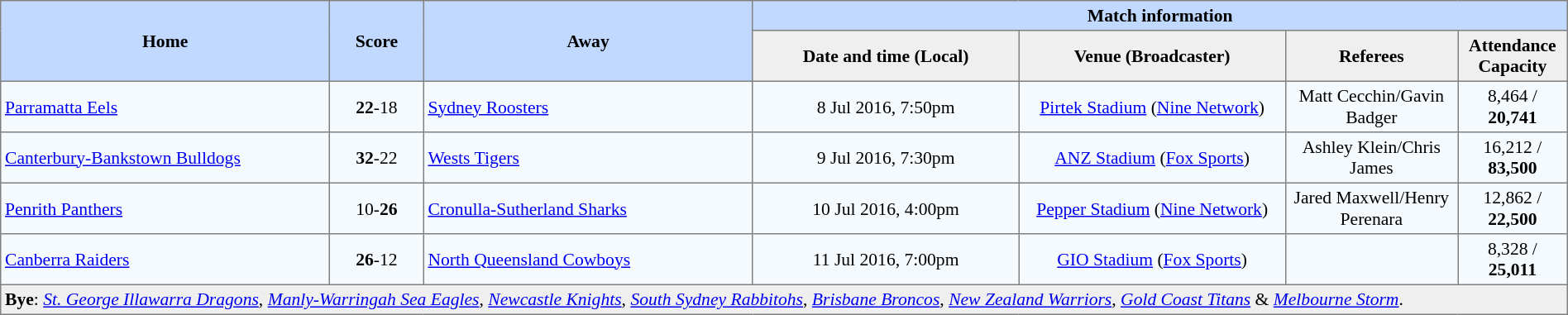<table border="1" cellpadding="3" cellspacing="0" style="border-collapse:collapse; font-size:90%; width:100%;">
<tr style="background:#c1d8ff;">
<th rowspan="2" style="width:21%;">Home</th>
<th rowspan="2" style="width:6%;">Score</th>
<th rowspan="2" style="width:21%;">Away</th>
<th colspan=6>Match information</th>
</tr>
<tr style="background:#efefef;">
<th width=17%>Date and time (Local)</th>
<th width="17%">Venue (Broadcaster)</th>
<th width=11%>Referees</th>
<th width=7%>Attendance <strong>Capacity</strong></th>
</tr>
<tr style="text-align:center; background:#f5faff;">
<td align="left"> <a href='#'>Parramatta Eels</a></td>
<td><strong>22</strong>-18</td>
<td align="left"> <a href='#'>Sydney Roosters</a></td>
<td>8 Jul 2016, 7:50pm</td>
<td><a href='#'>Pirtek Stadium</a>  (<a href='#'>Nine Network</a>)</td>
<td>Matt Cecchin/Gavin Badger</td>
<td>8,464 / <strong>20,741</strong></td>
</tr>
<tr style="text-align:center; background:#f5faff;">
<td align="left"> <a href='#'>Canterbury-Bankstown Bulldogs</a></td>
<td><strong>32</strong>-22</td>
<td align="left"> <a href='#'>Wests Tigers</a></td>
<td>9 Jul 2016, 7:30pm</td>
<td><a href='#'>ANZ Stadium</a>  (<a href='#'>Fox Sports</a>)</td>
<td>Ashley Klein/Chris James</td>
<td>16,212 / <strong>83,500</strong></td>
</tr>
<tr style="text-align:center; background:#f5faff;">
<td align="left"> <a href='#'>Penrith Panthers</a></td>
<td>10-<strong>26</strong></td>
<td align="left"> <a href='#'>Cronulla-Sutherland Sharks</a></td>
<td>10 Jul 2016, 4:00pm</td>
<td><a href='#'>Pepper Stadium</a>  (<a href='#'>Nine Network</a>)</td>
<td>Jared Maxwell/Henry Perenara</td>
<td>12,862 / <strong>22,500</strong></td>
</tr>
<tr style="text-align:center; background:#f5faff;">
<td align="left"> <a href='#'>Canberra Raiders</a></td>
<td><strong>26</strong>-12</td>
<td align="left"> <a href='#'>North Queensland Cowboys</a></td>
<td>11 Jul 2016, 7:00pm</td>
<td><a href='#'>GIO Stadium</a>  (<a href='#'>Fox Sports</a>)</td>
<td></td>
<td>8,328 / <strong>25,011</strong></td>
</tr>
<tr style="text-align:center; background:#efefef;">
<td colspan="7" align="left"><strong>Bye</strong>: <em><a href='#'>St. George Illawarra Dragons</a></em>, <em><a href='#'>Manly-Warringah Sea Eagles</a></em>, <em><a href='#'>Newcastle Knights</a></em>, <em><a href='#'>South Sydney Rabbitohs</a></em>, <em><a href='#'>Brisbane Broncos</a></em>, <em><a href='#'>New Zealand Warriors</a></em>, <em><a href='#'>Gold Coast Titans</a></em> & <em><a href='#'>Melbourne Storm</a></em>.</td>
</tr>
</table>
